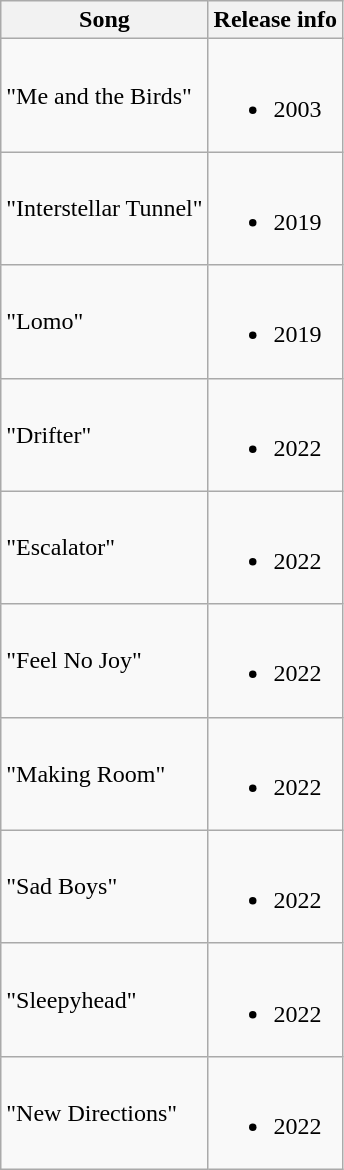<table class="wikitable">
<tr>
<th>Song</th>
<th>Release info</th>
</tr>
<tr>
<td>"Me and the Birds"</td>
<td><br><ul><li>2003</li></ul></td>
</tr>
<tr>
<td>"Interstellar Tunnel"</td>
<td><br><ul><li>2019</li></ul></td>
</tr>
<tr>
<td>"Lomo"</td>
<td><br><ul><li>2019</li></ul></td>
</tr>
<tr>
<td>"Drifter"</td>
<td><br><ul><li>2022</li></ul></td>
</tr>
<tr>
<td>"Escalator"</td>
<td><br><ul><li>2022</li></ul></td>
</tr>
<tr>
<td>"Feel No Joy"</td>
<td><br><ul><li>2022</li></ul></td>
</tr>
<tr>
<td>"Making Room"</td>
<td><br><ul><li>2022</li></ul></td>
</tr>
<tr>
<td>"Sad Boys"</td>
<td><br><ul><li>2022</li></ul></td>
</tr>
<tr>
<td>"Sleepyhead"</td>
<td><br><ul><li>2022</li></ul></td>
</tr>
<tr>
<td>"New Directions"</td>
<td><br><ul><li>2022</li></ul></td>
</tr>
</table>
